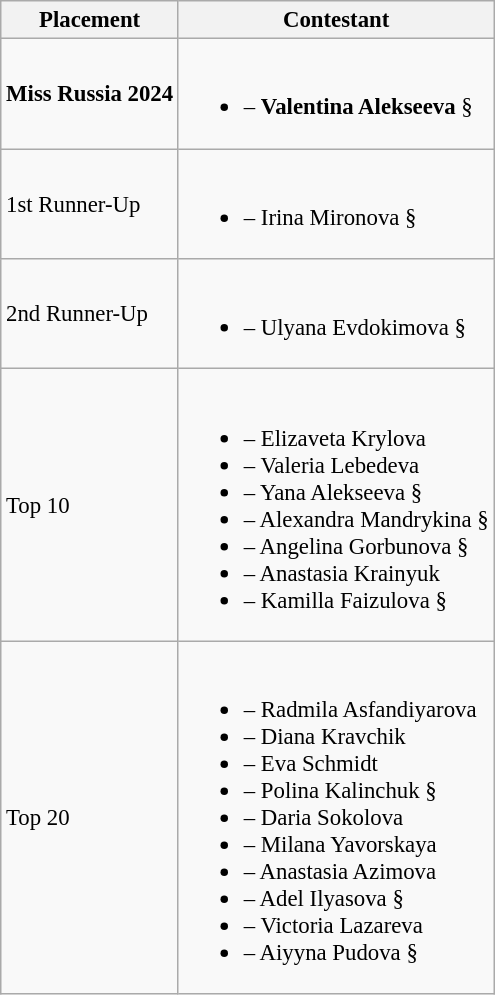<table class="wikitable sortable" style="font-size:95%;">
<tr>
<th>Placement</th>
<th>Contestant</th>
</tr>
<tr>
<td><strong>Miss Russia 2024</strong></td>
<td><br><ul><li><strong></strong> – <strong>Valentina Alekseeva</strong> §</li></ul></td>
</tr>
<tr>
<td>1st Runner-Up</td>
<td><br><ul><li> – Irina Mironova §</li></ul></td>
</tr>
<tr>
<td>2nd Runner-Up</td>
<td><br><ul><li> – Ulyana Evdokimova §</li></ul></td>
</tr>
<tr>
<td>Top 10</td>
<td><br><ul><li> – Elizaveta Krylova</li><li> – Valeria Lebedeva</li><li> – Yana Alekseeva §</li><li> – Alexandra Mandrykina §</li><li> – Angelina Gorbunova §</li><li> – Anastasia Krainyuk</li><li> – Kamilla Faizulova §</li></ul></td>
</tr>
<tr>
<td>Top 20</td>
<td><br><ul><li> – Radmila Asfandiyarova</li><li> – Diana Kravchik</li><li> – Eva Schmidt</li><li> – Polina Kalinchuk §</li><li> – Daria Sokolova</li><li> – Milana Yavorskaya</li><li> – Anastasia Azimova</li><li> – Adel Ilyasova §</li><li> – Victoria Lazareva</li><li> – Aiyyna Pudova §</li></ul></td>
</tr>
</table>
